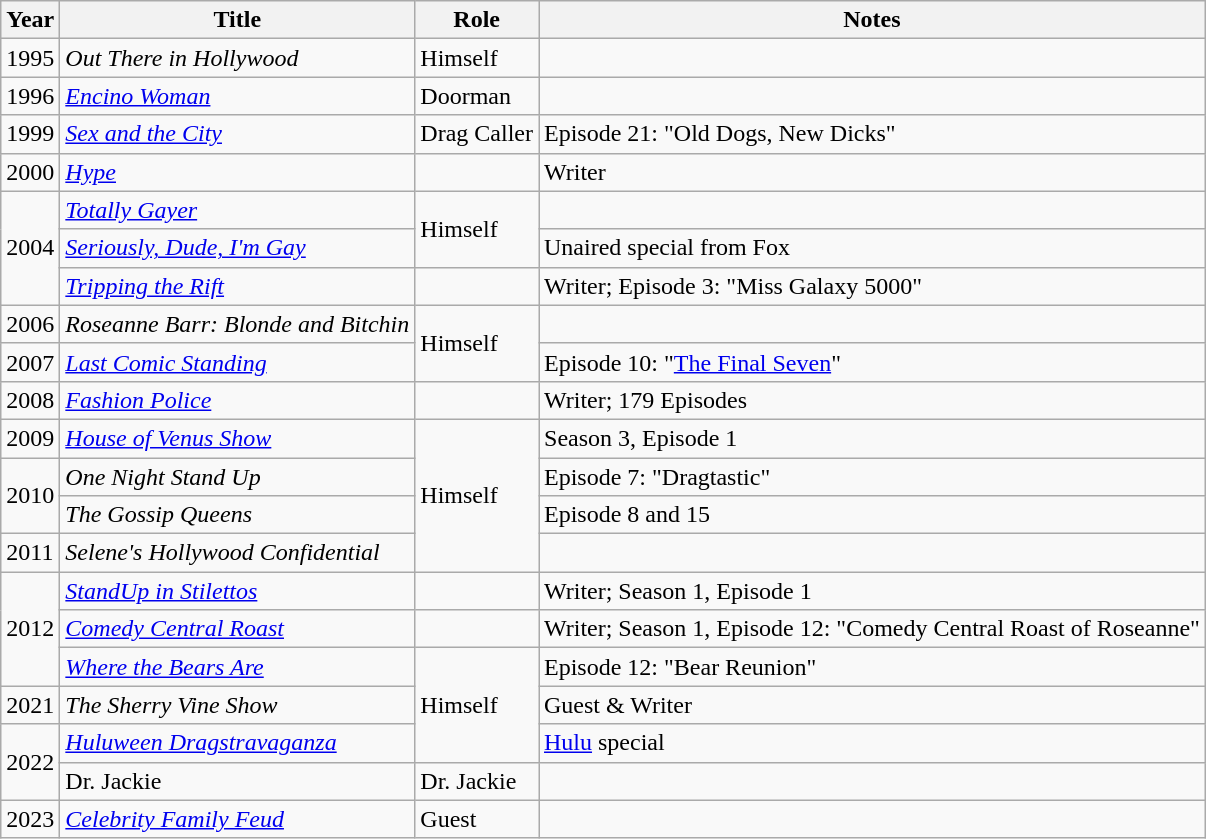<table class="wikitable sortable">
<tr>
<th>Year</th>
<th>Title</th>
<th>Role</th>
<th class="unsortable">Notes</th>
</tr>
<tr>
<td>1995</td>
<td><em>Out There in Hollywood</em></td>
<td>Himself</td>
<td></td>
</tr>
<tr>
<td>1996</td>
<td><em><a href='#'>Encino Woman</a></em></td>
<td>Doorman</td>
<td></td>
</tr>
<tr>
<td>1999</td>
<td><em><a href='#'>Sex and the City</a></em></td>
<td>Drag Caller</td>
<td>Episode 21: "Old Dogs, New Dicks"</td>
</tr>
<tr>
<td>2000</td>
<td><em><a href='#'>Hype</a></em></td>
<td></td>
<td>Writer</td>
</tr>
<tr>
<td rowspan="3">2004</td>
<td><em><a href='#'>Totally Gayer</a></em></td>
<td rowspan="2">Himself</td>
<td></td>
</tr>
<tr>
<td><em><a href='#'>Seriously, Dude, I'm Gay</a></em></td>
<td>Unaired special from Fox</td>
</tr>
<tr>
<td><em><a href='#'>Tripping the Rift</a></em></td>
<td></td>
<td>Writer; Episode 3: "Miss Galaxy 5000"</td>
</tr>
<tr>
<td>2006</td>
<td><em>Roseanne Barr: Blonde and Bitchin</em></td>
<td rowspan="2">Himself</td>
<td></td>
</tr>
<tr>
<td>2007</td>
<td><em><a href='#'>Last Comic Standing</a></em></td>
<td>Episode 10: "<a href='#'>The Final Seven</a>"</td>
</tr>
<tr>
<td>2008</td>
<td><em><a href='#'>Fashion Police</a></em></td>
<td></td>
<td>Writer; 179 Episodes</td>
</tr>
<tr>
<td>2009</td>
<td><em><a href='#'>House of Venus Show</a></em></td>
<td rowspan="4">Himself</td>
<td>Season 3, Episode 1</td>
</tr>
<tr>
<td rowspan="2">2010</td>
<td><em>One Night Stand Up</em></td>
<td>Episode 7: "Dragtastic"</td>
</tr>
<tr>
<td><em>The Gossip Queens</em></td>
<td>Episode 8 and 15</td>
</tr>
<tr>
<td>2011</td>
<td><em>Selene's Hollywood Confidential</em></td>
<td></td>
</tr>
<tr>
<td rowspan="3">2012</td>
<td><em><a href='#'>StandUp in Stilettos</a></em></td>
<td></td>
<td>Writer; Season 1, Episode 1</td>
</tr>
<tr>
<td><em><a href='#'>Comedy Central Roast</a></em></td>
<td></td>
<td>Writer; Season 1, Episode 12: "Comedy Central Roast of Roseanne"</td>
</tr>
<tr>
<td><em><a href='#'>Where the Bears Are</a></em></td>
<td rowspan="3">Himself</td>
<td>Episode 12: "Bear Reunion"</td>
</tr>
<tr>
<td>2021</td>
<td><em>The Sherry Vine Show</em></td>
<td>Guest & Writer</td>
</tr>
<tr>
<td rowspan="2">2022</td>
<td><em><a href='#'>Huluween Dragstravaganza</a></em></td>
<td><a href='#'>Hulu</a> special</td>
</tr>
<tr>
<td>Dr. Jackie</td>
<td>Dr. Jackie</td>
<td></td>
</tr>
<tr>
<td>2023</td>
<td><em><a href='#'>Celebrity Family Feud</a></em></td>
<td>Guest</td>
<td></td>
</tr>
</table>
